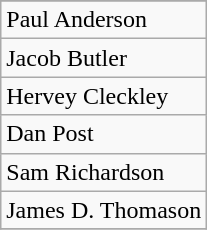<table class="wikitable">
<tr>
</tr>
<tr>
<td>Paul Anderson</td>
</tr>
<tr>
<td>Jacob Butler</td>
</tr>
<tr>
<td>Hervey Cleckley</td>
</tr>
<tr>
<td>Dan Post</td>
</tr>
<tr>
<td>Sam Richardson</td>
</tr>
<tr>
<td>James D. Thomason</td>
</tr>
<tr>
</tr>
</table>
